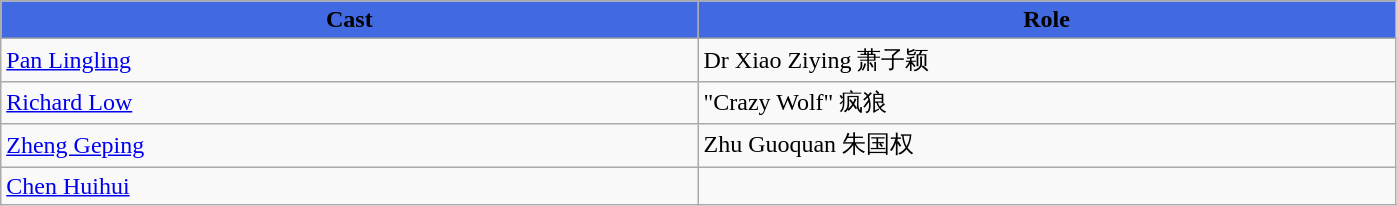<table class="wikitable">
<tr>
<th style="background:RoyalBlue; width:17%">Cast</th>
<th style="background:RoyalBlue; width:17%">Role</th>
</tr>
<tr>
<td><a href='#'>Pan Lingling</a></td>
<td>Dr Xiao Ziying 萧子颖</td>
</tr>
<tr>
<td><a href='#'>Richard Low</a></td>
<td>"Crazy Wolf" 疯狼</td>
</tr>
<tr>
<td><a href='#'>Zheng Geping</a></td>
<td>Zhu Guoquan 朱国权</td>
</tr>
<tr>
<td><a href='#'>Chen Huihui</a></td>
<td></td>
</tr>
</table>
